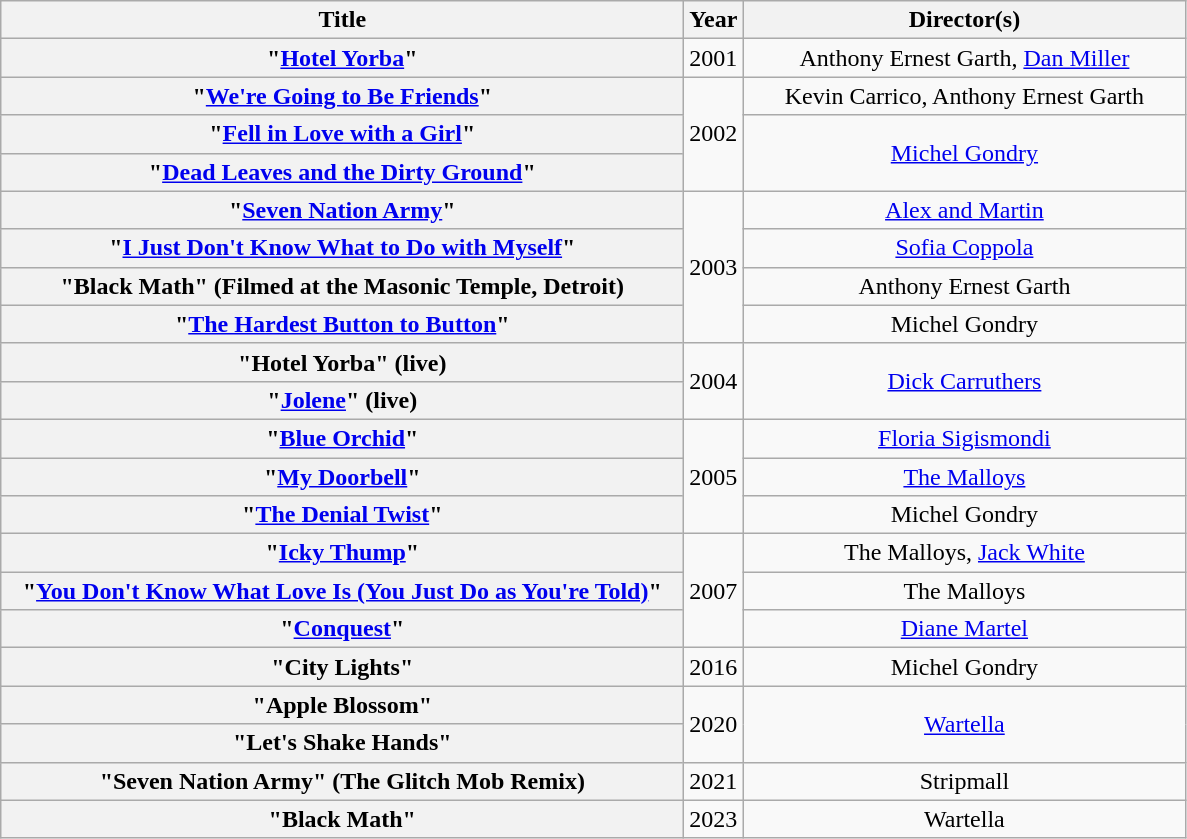<table class="wikitable plainrowheaders" style="text-align:center;">
<tr>
<th scope="col" style="width:28em;">Title</th>
<th scope="col">Year</th>
<th scope="col" style="width:18em;">Director(s)</th>
</tr>
<tr>
<th scope="row">"<a href='#'>Hotel Yorba</a>"</th>
<td>2001</td>
<td>Anthony Ernest Garth, <a href='#'>Dan Miller</a></td>
</tr>
<tr>
<th scope="row">"<a href='#'>We're Going to Be Friends</a>"</th>
<td rowspan="3">2002</td>
<td>Kevin Carrico, Anthony Ernest Garth</td>
</tr>
<tr>
<th scope="row">"<a href='#'>Fell in Love with a Girl</a>"</th>
<td rowspan="2"><a href='#'>Michel Gondry</a></td>
</tr>
<tr>
<th scope="row">"<a href='#'>Dead Leaves and the Dirty Ground</a>"</th>
</tr>
<tr>
<th scope="row">"<a href='#'>Seven Nation Army</a>"</th>
<td rowspan="4">2003</td>
<td><a href='#'>Alex and Martin</a></td>
</tr>
<tr>
<th scope="row">"<a href='#'>I Just Don't Know What to Do with Myself</a>"</th>
<td><a href='#'>Sofia Coppola</a></td>
</tr>
<tr>
<th scope="row">"Black Math" (Filmed at the Masonic Temple, Detroit)</th>
<td>Anthony Ernest Garth</td>
</tr>
<tr>
<th scope="row">"<a href='#'>The Hardest Button to Button</a>"</th>
<td>Michel Gondry</td>
</tr>
<tr>
<th scope="row">"Hotel Yorba" (live)</th>
<td rowspan="2">2004</td>
<td rowspan="2"><a href='#'>Dick Carruthers</a></td>
</tr>
<tr>
<th scope="row">"<a href='#'>Jolene</a>" (live)</th>
</tr>
<tr>
<th scope="row">"<a href='#'>Blue Orchid</a>"</th>
<td rowspan="3">2005</td>
<td><a href='#'>Floria Sigismondi</a></td>
</tr>
<tr>
<th scope="row">"<a href='#'>My Doorbell</a>"</th>
<td><a href='#'>The Malloys</a></td>
</tr>
<tr>
<th scope="row">"<a href='#'>The Denial Twist</a>"</th>
<td>Michel Gondry</td>
</tr>
<tr>
<th scope="row">"<a href='#'>Icky Thump</a>"</th>
<td rowspan="3">2007</td>
<td>The Malloys, <a href='#'>Jack White</a></td>
</tr>
<tr>
<th scope="row">"<a href='#'>You Don't Know What Love Is (You Just Do as You're Told)</a>"</th>
<td>The Malloys</td>
</tr>
<tr>
<th scope="row">"<a href='#'>Conquest</a>"</th>
<td><a href='#'>Diane Martel</a></td>
</tr>
<tr>
<th scope="row">"City Lights"</th>
<td>2016</td>
<td>Michel Gondry</td>
</tr>
<tr>
<th scope="row">"Apple Blossom"</th>
<td rowspan="2">2020</td>
<td rowspan="2"><a href='#'>Wartella</a></td>
</tr>
<tr>
<th scope="row">"Let's Shake Hands"</th>
</tr>
<tr>
<th scope="row">"Seven Nation Army" (The Glitch Mob Remix)</th>
<td>2021</td>
<td>Stripmall</td>
</tr>
<tr>
<th scope="row">"Black Math"</th>
<td>2023</td>
<td>Wartella</td>
</tr>
</table>
